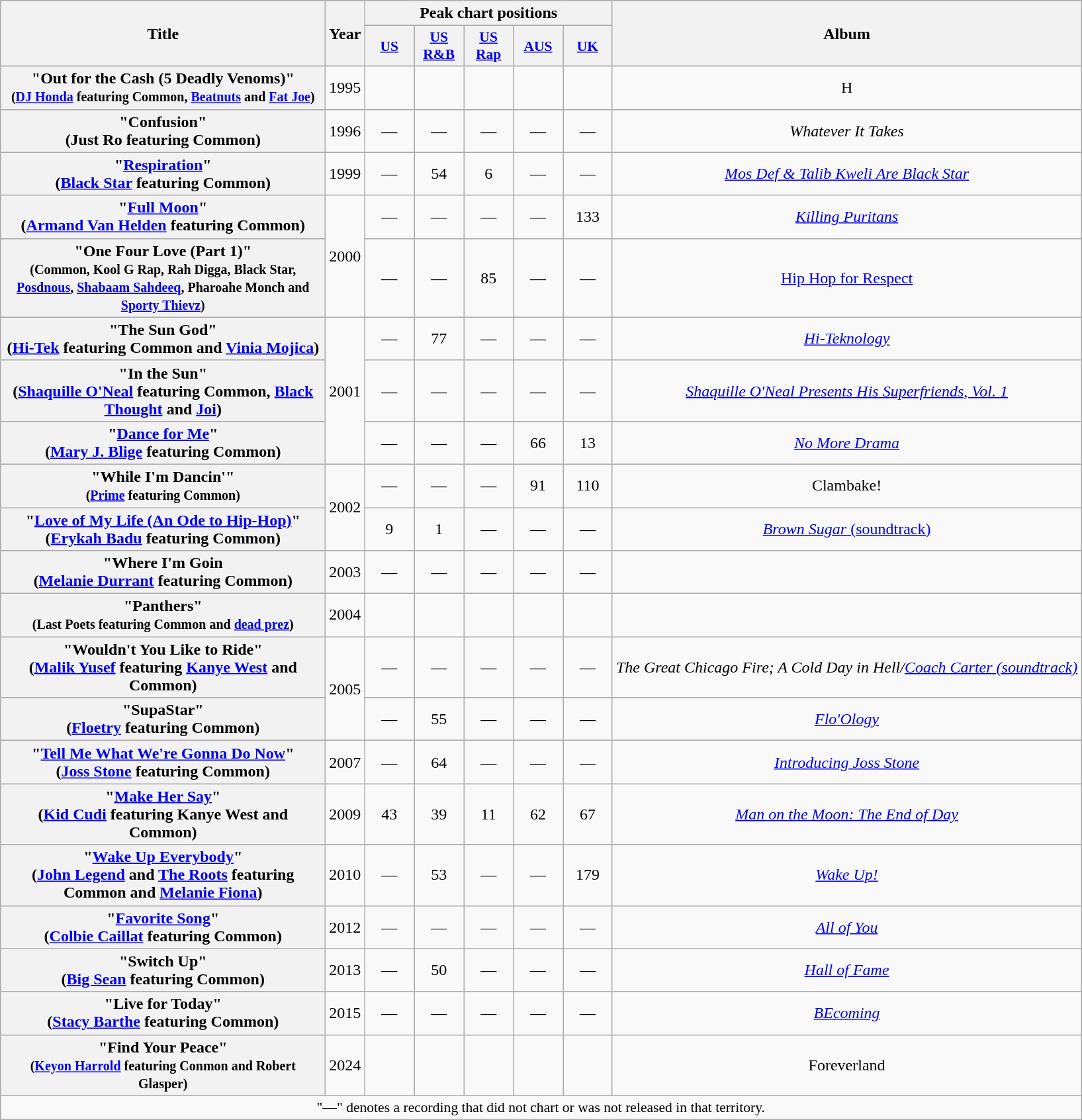<table class="wikitable plainrowheaders" style="text-align:center;">
<tr>
<th scope="col" rowspan="2" style="width:20em;">Title</th>
<th scope="col" rowspan="2">Year</th>
<th scope="col" colspan="5">Peak chart positions</th>
<th scope="col" rowspan="2">Album</th>
</tr>
<tr>
<th style="width:3em;font-size:90%;"><a href='#'>US</a><br></th>
<th style="width:3em;font-size:90%;"><a href='#'>US R&B</a><br></th>
<th style="width:3em;font-size:90%;"><a href='#'>US Rap</a><br></th>
<th style="width:3em;font-size:90%;"><a href='#'>AUS</a></th>
<th style="width:3em;font-size:90%;"><a href='#'>UK</a></th>
</tr>
<tr>
<th scope="row">"Out for the Cash (5 Deadly Venoms)"<br><small>(<a href='#'>DJ Honda</a> featuring Common, <a href='#'>Beatnuts</a> and <a href='#'>Fat Joe</a>)</small></th>
<td>1995</td>
<td></td>
<td></td>
<td></td>
<td></td>
<td></td>
<td>H</td>
</tr>
<tr>
<th scope="row">"Confusion"<br><span>(Just Ro featuring Common)</span></th>
<td>1996</td>
<td>—</td>
<td>—</td>
<td>—</td>
<td>—</td>
<td>—</td>
<td><em>Whatever It Takes</em></td>
</tr>
<tr>
<th scope="row">"<a href='#'>Respiration</a>"<br><span>(<a href='#'>Black Star</a> featuring Common)</span></th>
<td>1999</td>
<td>—</td>
<td>54</td>
<td>6</td>
<td>—</td>
<td>—</td>
<td><em><a href='#'>Mos Def & Talib Kweli Are Black Star</a></em></td>
</tr>
<tr>
<th scope="row">"<a href='#'>Full Moon</a>"<br><span>(<a href='#'>Armand Van Helden</a> featuring Common)</span></th>
<td rowspan="2">2000</td>
<td>—</td>
<td>—</td>
<td>—</td>
<td>—</td>
<td>133</td>
<td><em><a href='#'>Killing Puritans</a></em></td>
</tr>
<tr>
<th scope="row">"One Four Love (Part 1)"<br><small>(Common, Kool G Rap, Rah Digga, Black Star, <a href='#'>Posdnous</a>, <a href='#'>Shabaam Sahdeeq</a>, Pharoahe Monch and <a href='#'>Sporty Thievz</a>)</small></th>
<td>—</td>
<td>—</td>
<td>85</td>
<td>—</td>
<td>—</td>
<td><a href='#'>Hip Hop for Respect</a></td>
</tr>
<tr>
<th scope="row">"The Sun God"<br><span>(<a href='#'>Hi-Tek</a> featuring Common and <a href='#'>Vinia Mojica</a>)</span></th>
<td rowspan="3">2001</td>
<td>—</td>
<td>77</td>
<td>—</td>
<td>—</td>
<td>—</td>
<td><em><a href='#'>Hi-Teknology</a></em></td>
</tr>
<tr>
<th scope="row">"In the Sun"<br><span>(<a href='#'>Shaquille O'Neal</a> featuring Common, <a href='#'>Black Thought</a> and <a href='#'>Joi</a>)</span></th>
<td>—</td>
<td>—</td>
<td>—</td>
<td>—</td>
<td>—</td>
<td><em><a href='#'>Shaquille O'Neal Presents His Superfriends, Vol. 1</a></em></td>
</tr>
<tr>
<th scope="row">"<a href='#'>Dance for Me</a>"<br><span>(<a href='#'>Mary J. Blige</a> featuring Common)</span></th>
<td>—</td>
<td>—</td>
<td>—</td>
<td>66</td>
<td>13</td>
<td><em><a href='#'>No More Drama</a></em></td>
</tr>
<tr>
<th scope="row">"While I'm Dancin'"<br><small>(<a href='#'>Prime</a> featuring Common)</small></th>
<td rowspan="2">2002</td>
<td>—</td>
<td>—</td>
<td>—</td>
<td>91</td>
<td>110</td>
<td>Clambake!</td>
</tr>
<tr>
<th scope="row">"<a href='#'>Love of My Life (An Ode to Hip-Hop)</a>"<br><span>(<a href='#'>Erykah Badu</a> featuring Common)</span></th>
<td>9</td>
<td>1</td>
<td>—</td>
<td>—</td>
<td>—</td>
<td><a href='#'><em>Brown Sugar</em> (soundtrack)</a></td>
</tr>
<tr>
<th scope="row">"Where I'm Goin<br><span>(<a href='#'>Melanie Durrant</a> featuring Common)</span></th>
<td>2003</td>
<td>—</td>
<td>—</td>
<td>—</td>
<td>—</td>
<td>—</td>
<td></td>
</tr>
<tr>
<th scope="row">"Panthers"<br><small>(Last Poets featuring Common and <a href='#'>dead prez</a>)</small></th>
<td>2004</td>
<td></td>
<td></td>
<td></td>
<td></td>
<td></td>
<td></td>
</tr>
<tr>
<th scope="row">"Wouldn't You Like to Ride"<br><span>(<a href='#'>Malik Yusef</a> featuring <a href='#'>Kanye West</a> and Common)</span></th>
<td rowspan="2">2005</td>
<td>—</td>
<td>—</td>
<td>—</td>
<td>—</td>
<td>—</td>
<td><em>The Great Chicago Fire; A Cold Day in Hell/<a href='#'>Coach Carter (soundtrack)</a></em></td>
</tr>
<tr>
<th scope="row">"SupaStar"<br><span>(<a href='#'>Floetry</a> featuring Common)</span></th>
<td>—</td>
<td>55</td>
<td>—</td>
<td>—</td>
<td>—</td>
<td><em><a href='#'>Flo'Ology</a></em></td>
</tr>
<tr>
<th scope="row">"<a href='#'>Tell Me What We're Gonna Do Now</a>"<br><span>(<a href='#'>Joss Stone</a> featuring Common)</span></th>
<td>2007</td>
<td>—</td>
<td>64</td>
<td>—</td>
<td>—</td>
<td>—</td>
<td><em><a href='#'>Introducing Joss Stone</a></em></td>
</tr>
<tr>
<th scope="row">"<a href='#'>Make Her Say</a>"<br><span>(<a href='#'>Kid Cudi</a> featuring Kanye West and Common)</span></th>
<td>2009</td>
<td>43</td>
<td>39</td>
<td>11</td>
<td>62</td>
<td>67</td>
<td><em><a href='#'>Man on the Moon: The End of Day</a></em></td>
</tr>
<tr>
<th scope="row">"<a href='#'>Wake Up Everybody</a>"<br><span>(<a href='#'>John Legend</a> and <a href='#'>The Roots</a> featuring Common and <a href='#'>Melanie Fiona</a>)</span></th>
<td>2010</td>
<td>—</td>
<td>53</td>
<td>—</td>
<td>—</td>
<td>179</td>
<td><em><a href='#'>Wake Up!</a></em></td>
</tr>
<tr>
<th scope="row">"<a href='#'>Favorite Song</a>"<br><span>(<a href='#'>Colbie Caillat</a> featuring Common)</span></th>
<td>2012</td>
<td>—</td>
<td>—</td>
<td>—</td>
<td>—</td>
<td>—</td>
<td><em><a href='#'>All of You</a></em></td>
</tr>
<tr>
<th scope="row">"Switch Up"<br><span>(<a href='#'>Big Sean</a> featuring Common)</span></th>
<td>2013</td>
<td>—</td>
<td>50</td>
<td>—</td>
<td>—</td>
<td>—</td>
<td><em><a href='#'>Hall of Fame</a></em></td>
</tr>
<tr>
<th scope="row">"Live for Today"<br><span>(<a href='#'>Stacy Barthe</a> featuring Common)</span></th>
<td>2015</td>
<td>—</td>
<td>—</td>
<td>—</td>
<td>—</td>
<td>—</td>
<td><em><a href='#'>BEcoming</a></em></td>
</tr>
<tr>
<th scope="row">"Find Your Peace"<br><small>(<a href='#'>Keyon Harrold</a> featuring Conmon and Robert Glasper)</small></th>
<td>2024</td>
<td></td>
<td></td>
<td></td>
<td></td>
<td></td>
<td>Foreverland</td>
</tr>
<tr>
<td colspan="14" style="font-size:90%">"—" denotes a recording that did not chart or was not released in that territory.</td>
</tr>
</table>
